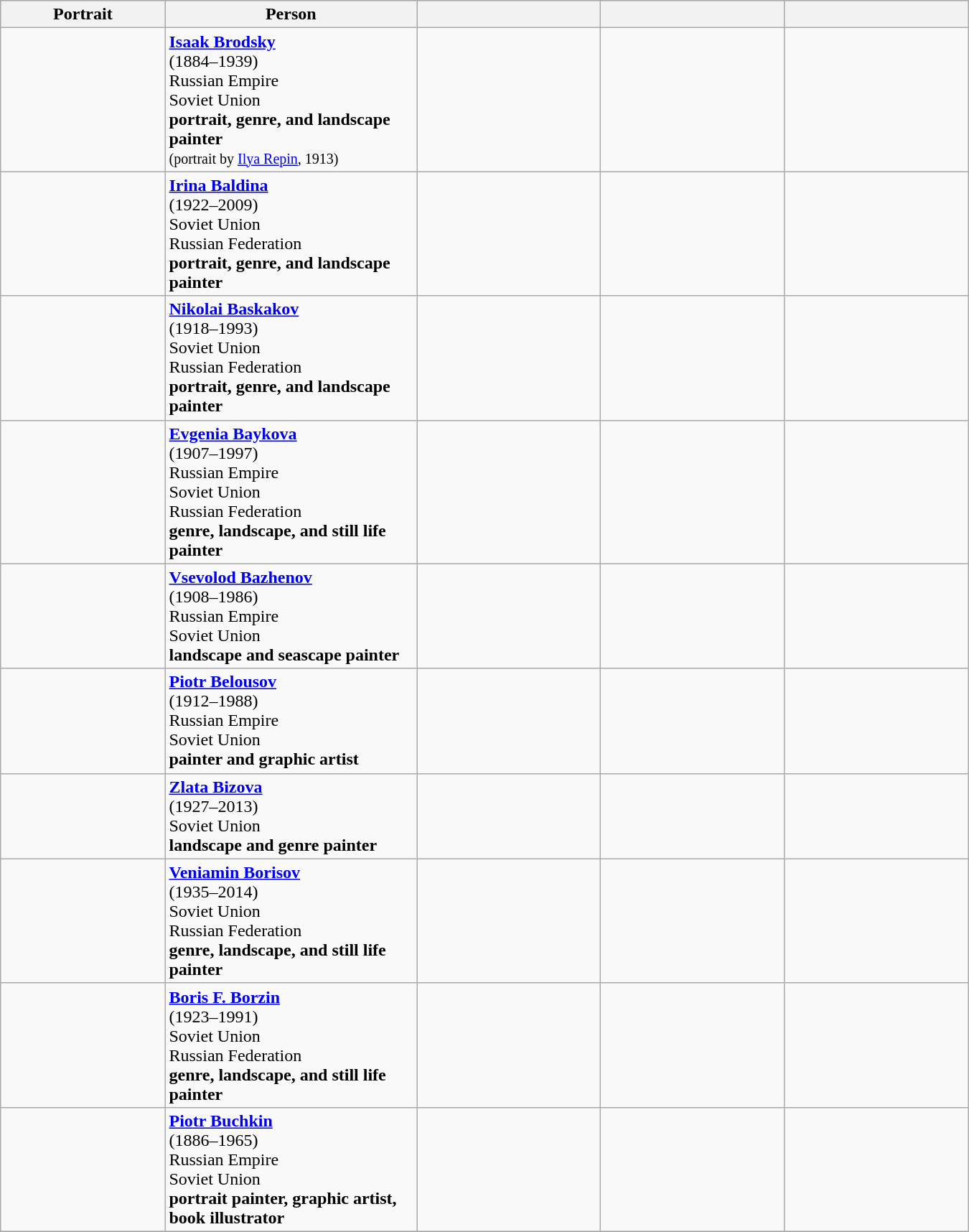<table class="wikitable" width=900pt>
<tr bgcolor="#cccccc">
<th width=17%>Portrait</th>
<th width=26%>Person</th>
<th width=19%></th>
<th width=19%></th>
<th width=19%></th>
</tr>
<tr>
<td align=center></td>
<td><strong><a href='#'>Isaak Brodsky</a></strong> <br>(1884–1939)<br>Russian Empire<br>Soviet Union<br><strong>portrait, genre, and landscape painter</strong><br><small>(portrait by <a href='#'>Ilya Repin</a>, 1913)</small></td>
<td align=center></td>
<td align=center></td>
<td align=center></td>
</tr>
<tr>
<td align=center></td>
<td><strong><a href='#'>Irina Baldina</a></strong> <br>(1922–2009)<br> Soviet Union<br>Russian Federation<br><strong>portrait, genre, and landscape painter</strong></td>
<td align=center></td>
<td align=center></td>
<td align=center></td>
</tr>
<tr>
<td align=center></td>
<td><strong><a href='#'>Nikolai Baskakov</a></strong> <br>(1918–1993)<br> Soviet Union<br>Russian Federation<br><strong>portrait, genre, and landscape painter</strong></td>
<td align=center></td>
<td align=center></td>
<td align=center></td>
</tr>
<tr>
<td align=center></td>
<td><strong><a href='#'>Evgenia Baykova</a></strong> <br>(1907–1997)<br>Russian Empire<br>Soviet Union<br>Russian Federation<br><strong>genre, landscape, and still life painter</strong></td>
<td align=center></td>
<td align=center></td>
<td align=center></td>
</tr>
<tr>
<td align=center></td>
<td><strong><a href='#'>Vsevolod Bazhenov</a></strong> <br>(1908–1986)<br>Russian Empire<br>Soviet Union<br><strong>landscape and seascape painter</strong></td>
<td align=center></td>
<td align=center></td>
<td align=center></td>
</tr>
<tr>
<td align=center></td>
<td><strong><a href='#'>Piotr Belousov</a></strong> <br>(1912–1988)<br>Russian Empire<br>Soviet Union<br><strong>painter and graphic artist</strong></td>
<td align=center></td>
<td align=center></td>
<td align=center></td>
</tr>
<tr>
<td align=center></td>
<td><strong><a href='#'>Zlata Bizova</a></strong> <br>(1927–2013)<br>Soviet Union<br><strong>landscape and genre painter</strong></td>
<td align=center></td>
<td align=center></td>
<td align=center></td>
</tr>
<tr>
<td align=center></td>
<td><strong><a href='#'>Veniamin Borisov</a></strong> <br>(1935–2014)<br>Soviet Union<br>Russian Federation<br><strong>genre, landscape, and still life painter</strong></td>
<td align=center></td>
<td align=center></td>
<td align=center></td>
</tr>
<tr>
<td align=center></td>
<td><strong><a href='#'>Boris F. Borzin</a></strong> <br>(1923–1991)<br>Soviet Union<br>Russian Federation<br><strong>genre, landscape, and still life painter</strong></td>
<td align=center></td>
<td align=center></td>
</tr>
<tr>
<td align=center></td>
<td><strong><a href='#'>Piotr Buchkin</a></strong> <br>(1886–1965)<br> Russian Empire<br>Soviet Union<br><strong>portrait painter, graphic artist, book illustrator</strong></td>
<td align=center></td>
<td align=center></td>
<td align=center></td>
</tr>
<tr>
</tr>
</table>
